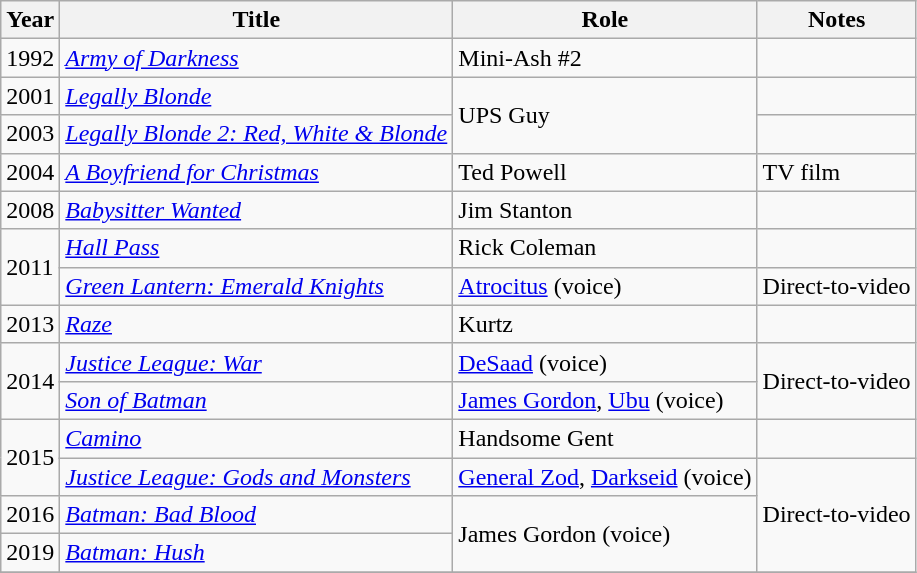<table class="wikitable sortable">
<tr>
<th>Year</th>
<th>Title</th>
<th>Role</th>
<th>Notes</th>
</tr>
<tr>
<td>1992</td>
<td><em><a href='#'>Army of Darkness</a></em></td>
<td>Mini-Ash #2</td>
<td></td>
</tr>
<tr>
<td>2001</td>
<td><em><a href='#'>Legally Blonde</a></em></td>
<td rowspan=2>UPS Guy</td>
<td></td>
</tr>
<tr>
<td>2003</td>
<td><em><a href='#'>Legally Blonde 2: Red, White & Blonde</a></em></td>
<td></td>
</tr>
<tr>
<td>2004</td>
<td><em><a href='#'>A Boyfriend for Christmas</a></em></td>
<td>Ted Powell</td>
<td>TV film</td>
</tr>
<tr>
<td>2008</td>
<td><em><a href='#'>Babysitter Wanted</a></em></td>
<td>Jim Stanton</td>
<td></td>
</tr>
<tr>
<td rowspan=2>2011</td>
<td><em><a href='#'>Hall Pass</a></em></td>
<td>Rick Coleman</td>
<td></td>
</tr>
<tr>
<td><em><a href='#'>Green Lantern: Emerald Knights</a></em></td>
<td><a href='#'>Atrocitus</a> (voice)</td>
<td>Direct-to-video</td>
</tr>
<tr>
<td>2013</td>
<td><em><a href='#'>Raze</a></em></td>
<td>Kurtz</td>
<td></td>
</tr>
<tr>
<td rowspan=2>2014</td>
<td><em><a href='#'>Justice League: War</a></em></td>
<td><a href='#'>DeSaad</a> (voice)</td>
<td rowspan="2">Direct-to-video</td>
</tr>
<tr>
<td><em><a href='#'>Son of Batman</a></em></td>
<td><a href='#'>James Gordon</a>, <a href='#'>Ubu</a> (voice)</td>
</tr>
<tr>
<td rowspan=2>2015</td>
<td><em><a href='#'>Camino</a></em></td>
<td>Handsome Gent</td>
<td></td>
</tr>
<tr>
<td><em><a href='#'>Justice League: Gods and Monsters</a></em></td>
<td><a href='#'>General Zod</a>, <a href='#'>Darkseid</a> (voice)</td>
<td rowspan="3">Direct-to-video</td>
</tr>
<tr>
<td>2016</td>
<td><em><a href='#'>Batman: Bad Blood</a></em></td>
<td rowspan=2>James Gordon (voice)</td>
</tr>
<tr>
<td>2019</td>
<td><em><a href='#'>Batman: Hush</a></em></td>
</tr>
<tr>
</tr>
</table>
